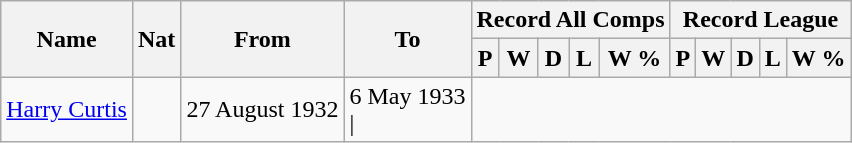<table class="wikitable" style="text-align: center">
<tr>
<th rowspan="2">Name</th>
<th rowspan="2">Nat</th>
<th rowspan="2">From</th>
<th rowspan="2">To</th>
<th colspan="5">Record All Comps</th>
<th colspan="5">Record League</th>
</tr>
<tr>
<th>P</th>
<th>W</th>
<th>D</th>
<th>L</th>
<th>W %</th>
<th>P</th>
<th>W</th>
<th>D</th>
<th>L</th>
<th>W %</th>
</tr>
<tr>
<td align=left><a href='#'>Harry Curtis</a></td>
<td></td>
<td align=left>27 August 1932</td>
<td align=left>6 May 1933<br>|</td>
</tr>
</table>
